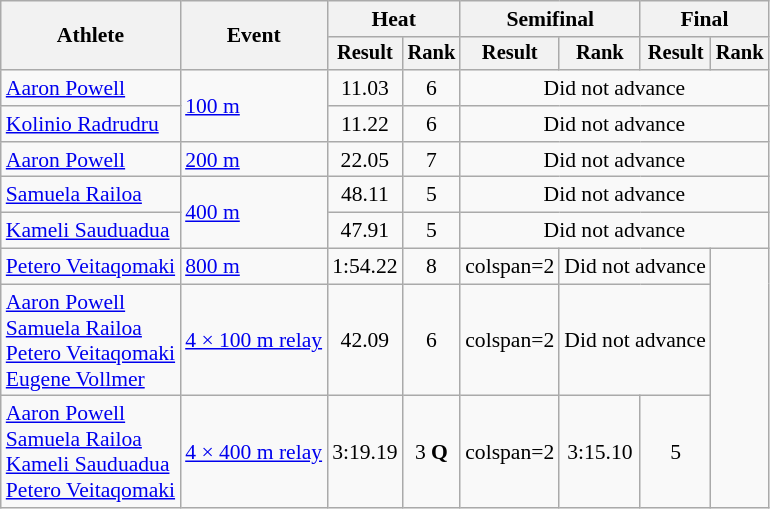<table class="wikitable" style="font-size:90%">
<tr>
<th rowspan=2>Athlete</th>
<th rowspan=2>Event</th>
<th colspan=2>Heat</th>
<th colspan=2>Semifinal</th>
<th colspan=2>Final</th>
</tr>
<tr style="font-size:95%">
<th>Result</th>
<th>Rank</th>
<th>Result</th>
<th>Rank</th>
<th>Result</th>
<th>Rank</th>
</tr>
<tr align=center>
<td align=left><a href='#'>Aaron Powell</a></td>
<td align=left rowspan=2><a href='#'>100 m</a></td>
<td>11.03</td>
<td>6</td>
<td colspan=4>Did not advance</td>
</tr>
<tr align=center>
<td align=left><a href='#'>Kolinio Radrudru</a></td>
<td>11.22</td>
<td>6</td>
<td colspan=4>Did not advance</td>
</tr>
<tr align=center>
<td align=left><a href='#'>Aaron Powell</a></td>
<td align=left><a href='#'>200 m</a></td>
<td>22.05</td>
<td>7</td>
<td colspan=4>Did not advance</td>
</tr>
<tr align=center>
<td align=left><a href='#'>Samuela Railoa</a></td>
<td align=left rowspan=2><a href='#'>400 m</a></td>
<td>48.11</td>
<td>5</td>
<td colspan=4>Did not advance</td>
</tr>
<tr align=center>
<td align=left><a href='#'>Kameli Sauduadua</a></td>
<td>47.91</td>
<td>5</td>
<td colspan=4>Did not advance</td>
</tr>
<tr align=center>
<td align=left><a href='#'>Petero Veitaqomaki</a></td>
<td align=left><a href='#'>800 m</a></td>
<td>1:54.22</td>
<td>8</td>
<td>colspan=2</td>
<td colspan=2>Did not advance</td>
</tr>
<tr align=center>
<td align=left><a href='#'>Aaron Powell</a><br><a href='#'>Samuela Railoa</a><br><a href='#'>Petero Veitaqomaki</a><br><a href='#'>Eugene Vollmer</a></td>
<td align=left><a href='#'>4 × 100 m relay</a></td>
<td>42.09</td>
<td>6</td>
<td>colspan=2 </td>
<td colspan=2>Did not advance</td>
</tr>
<tr align=center>
<td align=left><a href='#'>Aaron Powell</a><br><a href='#'>Samuela Railoa</a><br><a href='#'>Kameli Sauduadua</a><br><a href='#'>Petero Veitaqomaki</a></td>
<td align=left><a href='#'>4 × 400 m relay</a></td>
<td>3:19.19</td>
<td>3 <strong>Q</strong></td>
<td>colspan=2 </td>
<td>3:15.10</td>
<td>5</td>
</tr>
</table>
